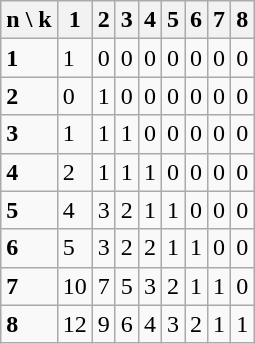<table class="wikitable">
<tr>
<th><strong>n \ k</strong></th>
<th><strong>1</strong></th>
<th><strong>2</strong></th>
<th><strong>3</strong></th>
<th><strong>4</strong></th>
<th><strong>5</strong></th>
<th><strong>6</strong></th>
<th><strong>7</strong></th>
<th><strong>8</strong></th>
</tr>
<tr>
<td><strong>1</strong></td>
<td>1</td>
<td>0</td>
<td>0</td>
<td>0</td>
<td>0</td>
<td>0</td>
<td>0</td>
<td>0</td>
</tr>
<tr>
<td><strong>2</strong></td>
<td>0</td>
<td>1</td>
<td>0</td>
<td>0</td>
<td>0</td>
<td>0</td>
<td>0</td>
<td>0</td>
</tr>
<tr>
<td><strong>3</strong></td>
<td>1</td>
<td>1</td>
<td>1</td>
<td>0</td>
<td>0</td>
<td>0</td>
<td>0</td>
<td>0</td>
</tr>
<tr>
<td><strong>4</strong></td>
<td>2</td>
<td>1</td>
<td>1</td>
<td>1</td>
<td>0</td>
<td>0</td>
<td>0</td>
<td>0</td>
</tr>
<tr>
<td><strong>5</strong></td>
<td>4</td>
<td>3</td>
<td>2</td>
<td>1</td>
<td>1</td>
<td>0</td>
<td>0</td>
<td>0</td>
</tr>
<tr>
<td><strong>6</strong></td>
<td>5</td>
<td>3</td>
<td>2</td>
<td>2</td>
<td>1</td>
<td>1</td>
<td>0</td>
<td>0</td>
</tr>
<tr>
<td><strong>7</strong></td>
<td>10</td>
<td>7</td>
<td>5</td>
<td>3</td>
<td>2</td>
<td>1</td>
<td>1</td>
<td>0</td>
</tr>
<tr>
<td><strong>8</strong></td>
<td>12</td>
<td>9</td>
<td>6</td>
<td>4</td>
<td>3</td>
<td>2</td>
<td>1</td>
<td>1</td>
</tr>
</table>
